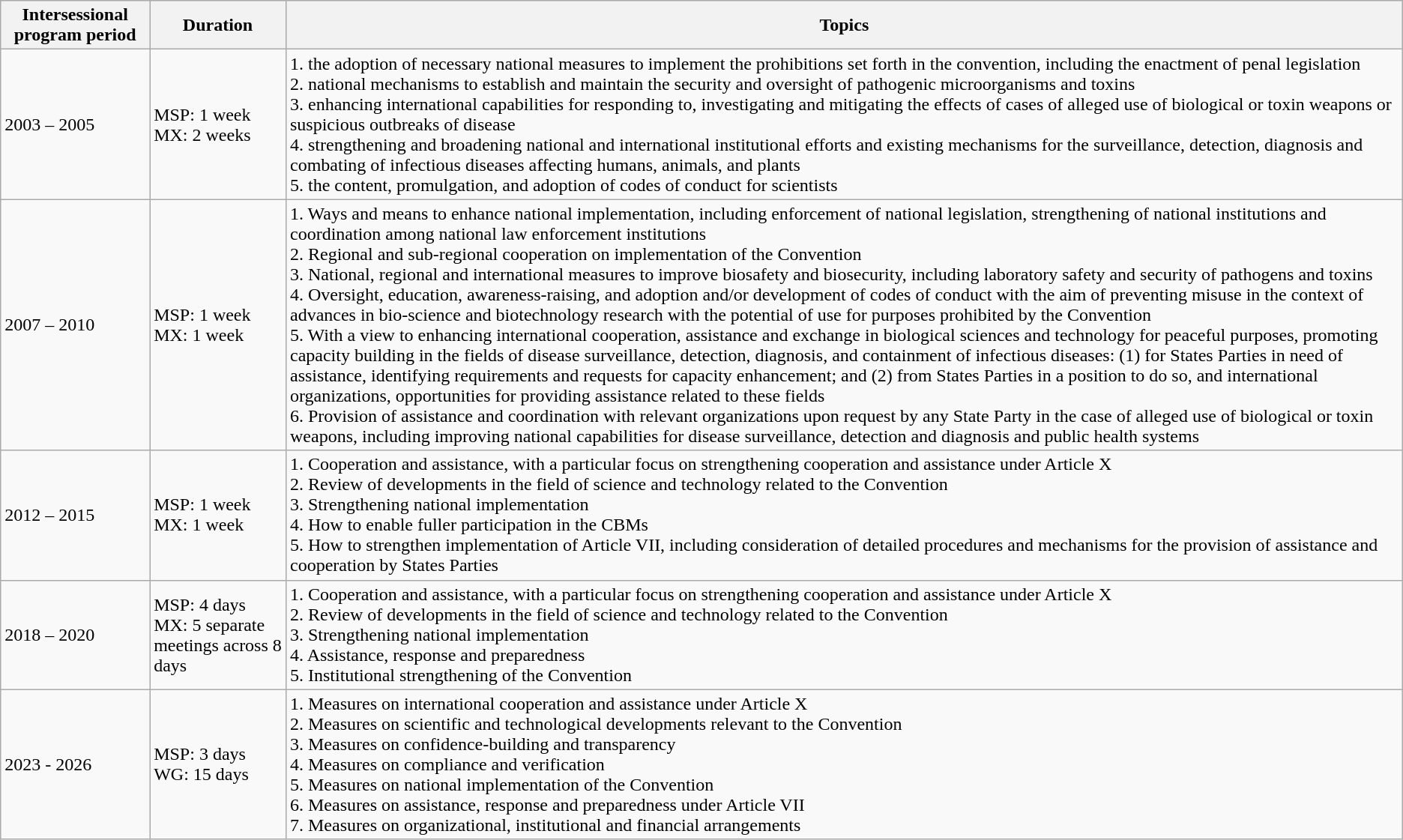<table class="wikitable">
<tr>
<th>Intersessional program period</th>
<th>Duration</th>
<th>Topics</th>
</tr>
<tr>
<td>2003 – 2005</td>
<td>MSP: 1 week<br>MX: 2 weeks</td>
<td>1. the adoption of necessary national measures to implement the prohibitions set forth in the convention, including the enactment of penal legislation<br>2. national mechanisms to establish and maintain the security and oversight of pathogenic microorganisms and toxins<br>3. enhancing international capabilities for responding to, investigating and mitigating the effects of cases of alleged use of biological or toxin weapons or suspicious outbreaks of disease<br>4. strengthening and broadening national and international institutional efforts and existing mechanisms for the surveillance, detection, diagnosis and combating of infectious diseases affecting humans, animals, and plants<br>5. the content, promulgation, and adoption of codes of conduct for scientists</td>
</tr>
<tr>
<td>2007 – 2010</td>
<td>MSP: 1 week<br>MX: 1 week</td>
<td>1. Ways and means to enhance national implementation, including enforcement of national legislation, strengthening of national institutions and coordination among national law enforcement institutions<br>2. Regional and sub-regional cooperation on implementation of the Convention<br>3. National, regional and international measures to improve biosafety and biosecurity, including laboratory safety and security of pathogens and toxins<br>4. Oversight, education, awareness-raising, and adoption and/or development of codes of conduct with the aim of preventing misuse in the context of advances in bio-science and biotechnology research with the potential of use for purposes prohibited by the Convention<br>5. With a view to enhancing international cooperation, assistance and exchange in biological sciences and technology for peaceful purposes, promoting capacity building in the fields of disease surveillance, detection, diagnosis, and containment of infectious diseases: (1) for States Parties in need of assistance, identifying requirements and requests for capacity enhancement; and (2) from States Parties in a position to do so, and international organizations, opportunities for providing assistance related to these fields<br>6. Provision of assistance and coordination with relevant organizations upon request by any State Party in the case of alleged use of biological or toxin weapons, including improving national capabilities for disease surveillance, detection and diagnosis and public health systems</td>
</tr>
<tr>
<td>2012 – 2015</td>
<td>MSP: 1 week<br>MX: 1 week</td>
<td>1. Cooperation and assistance, with a particular focus on strengthening cooperation and assistance under Article X<br>2. Review of developments in the field of science and technology related to the Convention<br>3. Strengthening national implementation<br>4. How to enable fuller participation in the CBMs<br>5. How to strengthen implementation of Article VII, including consideration of detailed procedures and mechanisms for the provision of assistance and cooperation by States Parties</td>
</tr>
<tr>
<td>2018 – 2020</td>
<td>MSP: 4 days<br>MX: 5 separate meetings across 8 days</td>
<td>1. Cooperation and assistance, with a particular focus on strengthening cooperation and assistance under Article X<br>2. Review of developments in the field of science and technology related to the Convention<br>3. Strengthening national implementation<br>4. Assistance, response and preparedness<br>5. Institutional strengthening of the Convention</td>
</tr>
<tr>
<td>2023 - 2026 </td>
<td>MSP: 3 days<br>WG: 15 days</td>
<td>1. Measures on international cooperation and assistance under Article X<br>2. Measures on scientific and technological developments relevant to the Convention<br>3. Measures on confidence-building and transparency<br>4. Measures on compliance and verification<br>5. Measures on national implementation of the Convention<br>6. Measures on assistance, response and preparedness under Article VII<br>7. Measures on organizational, institutional and financial arrangements</td>
</tr>
</table>
